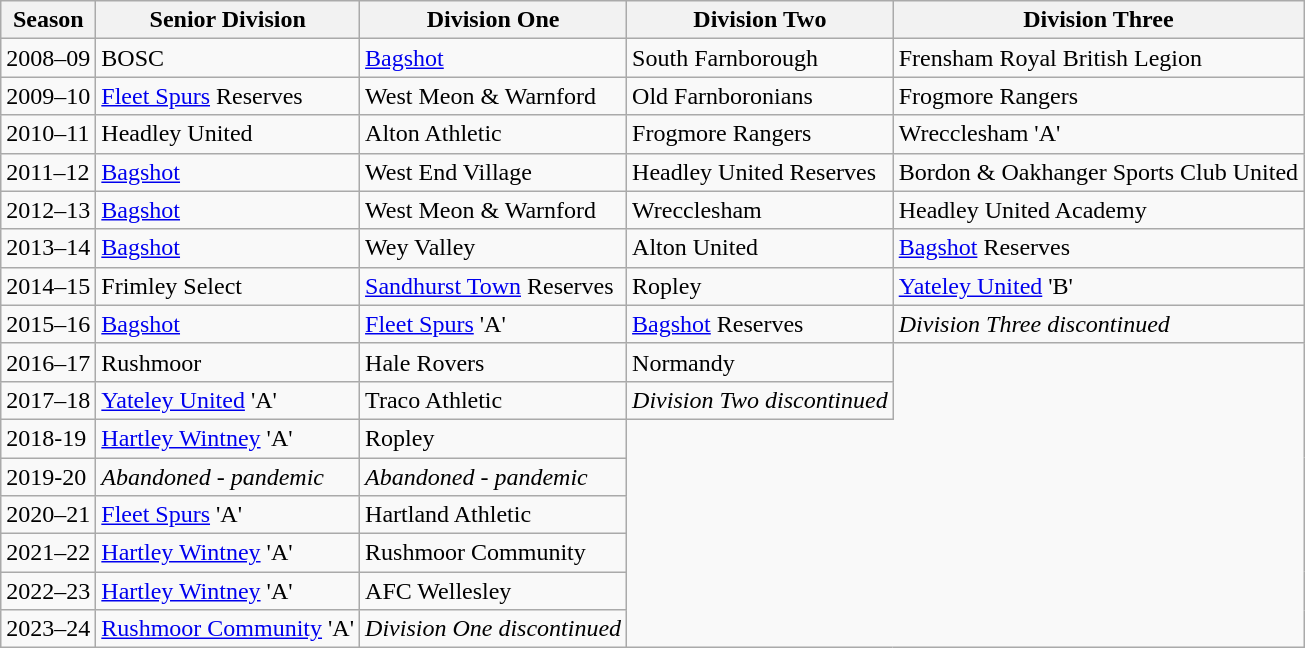<table class="wikitable" style="textalign-center">
<tr>
<th>Season</th>
<th>Senior Division</th>
<th>Division One</th>
<th>Division Two</th>
<th>Division Three</th>
</tr>
<tr>
<td>2008–09</td>
<td>BOSC</td>
<td><a href='#'>Bagshot</a></td>
<td>South Farnborough</td>
<td>Frensham Royal British Legion</td>
</tr>
<tr>
<td>2009–10</td>
<td><a href='#'>Fleet Spurs</a> Reserves</td>
<td>West Meon & Warnford</td>
<td>Old Farnboronians</td>
<td>Frogmore Rangers</td>
</tr>
<tr>
<td>2010–11</td>
<td>Headley United</td>
<td>Alton Athletic</td>
<td>Frogmore Rangers</td>
<td>Wrecclesham 'A'</td>
</tr>
<tr>
<td>2011–12</td>
<td><a href='#'>Bagshot</a></td>
<td>West End Village</td>
<td>Headley United Reserves</td>
<td>Bordon & Oakhanger Sports Club United</td>
</tr>
<tr>
<td>2012–13</td>
<td><a href='#'>Bagshot</a></td>
<td>West Meon & Warnford</td>
<td>Wrecclesham</td>
<td>Headley United Academy</td>
</tr>
<tr>
<td>2013–14</td>
<td><a href='#'>Bagshot</a></td>
<td>Wey Valley</td>
<td>Alton United</td>
<td><a href='#'>Bagshot</a> Reserves</td>
</tr>
<tr>
<td>2014–15</td>
<td>Frimley Select</td>
<td><a href='#'>Sandhurst Town</a> Reserves</td>
<td>Ropley</td>
<td><a href='#'>Yateley United</a> 'B'</td>
</tr>
<tr>
<td>2015–16</td>
<td><a href='#'>Bagshot</a></td>
<td><a href='#'>Fleet Spurs</a> 'A'</td>
<td><a href='#'>Bagshot</a> Reserves</td>
<td><em>Division Three discontinued</em></td>
</tr>
<tr>
<td>2016–17</td>
<td>Rushmoor</td>
<td>Hale Rovers</td>
<td>Normandy</td>
</tr>
<tr>
<td>2017–18</td>
<td><a href='#'>Yateley United</a> 'A'</td>
<td>Traco Athletic</td>
<td><em>Division Two discontinued</em></td>
</tr>
<tr>
<td>2018-19</td>
<td><a href='#'>Hartley Wintney</a> 'A'</td>
<td>Ropley</td>
</tr>
<tr>
<td>2019-20</td>
<td><em>Abandoned - pandemic</em></td>
<td><em>Abandoned - pandemic</em></td>
</tr>
<tr>
<td>2020–21</td>
<td><a href='#'>Fleet Spurs</a> 'A'</td>
<td>Hartland Athletic</td>
</tr>
<tr>
<td>2021–22</td>
<td><a href='#'>Hartley Wintney</a> 'A'</td>
<td>Rushmoor Community</td>
</tr>
<tr>
<td>2022–23</td>
<td><a href='#'>Hartley Wintney</a> 'A'</td>
<td>AFC Wellesley</td>
</tr>
<tr>
<td>2023–24</td>
<td><a href='#'>Rushmoor Community</a> 'A'</td>
<td><em>Division One discontinued</em></td>
</tr>
</table>
